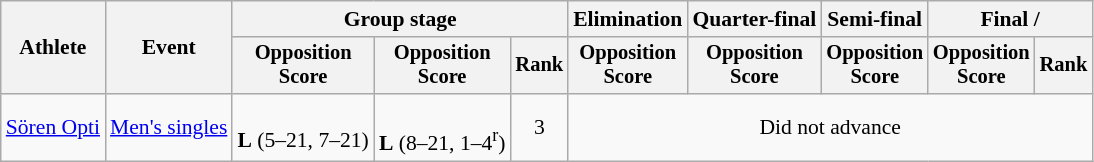<table class="wikitable" style="font-size:90%">
<tr>
<th rowspan="2">Athlete</th>
<th rowspan="2">Event</th>
<th colspan="3">Group stage</th>
<th>Elimination</th>
<th>Quarter-final</th>
<th>Semi-final</th>
<th colspan="2">Final / </th>
</tr>
<tr style="font-size:95%">
<th>Opposition<br>Score</th>
<th>Opposition<br>Score</th>
<th>Rank</th>
<th>Opposition<br>Score</th>
<th>Opposition<br>Score</th>
<th>Opposition<br>Score</th>
<th>Opposition<br>Score</th>
<th>Rank</th>
</tr>
<tr align="center">
<td align="left"><a href='#'>Sören Opti</a></td>
<td align="left"><a href='#'>Men's singles</a></td>
<td><br><strong>L</strong> (5–21, 7–21)</td>
<td><br><strong>L</strong> (8–21, 1–4<sup>r</sup>)</td>
<td>3</td>
<td colspan=5>Did not advance</td>
</tr>
</table>
